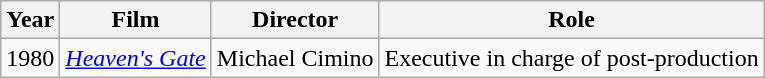<table class="wikitable">
<tr>
<th>Year</th>
<th>Film</th>
<th>Director</th>
<th>Role</th>
</tr>
<tr>
<td>1980</td>
<td><em><a href='#'>Heaven's Gate</a></em></td>
<td>Michael Cimino</td>
<td>Executive in charge of post-production</td>
</tr>
</table>
